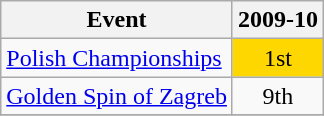<table class="wikitable">
<tr>
<th>Event</th>
<th>2009-10</th>
</tr>
<tr>
<td><a href='#'>Polish Championships</a></td>
<td align="center" bgcolor="gold">1st</td>
</tr>
<tr>
<td><a href='#'>Golden Spin of Zagreb</a></td>
<td align="center">9th</td>
</tr>
<tr>
</tr>
</table>
